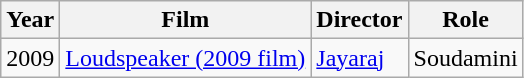<table class = "sortable wikitable">
<tr>
<th>Year</th>
<th>Film</th>
<th>Director</th>
<th>Role</th>
</tr>
<tr>
<td>2009</td>
<td><a href='#'>Loudspeaker (2009 film)</a></td>
<td><a href='#'>Jayaraj</a></td>
<td>Soudamini</td>
</tr>
</table>
